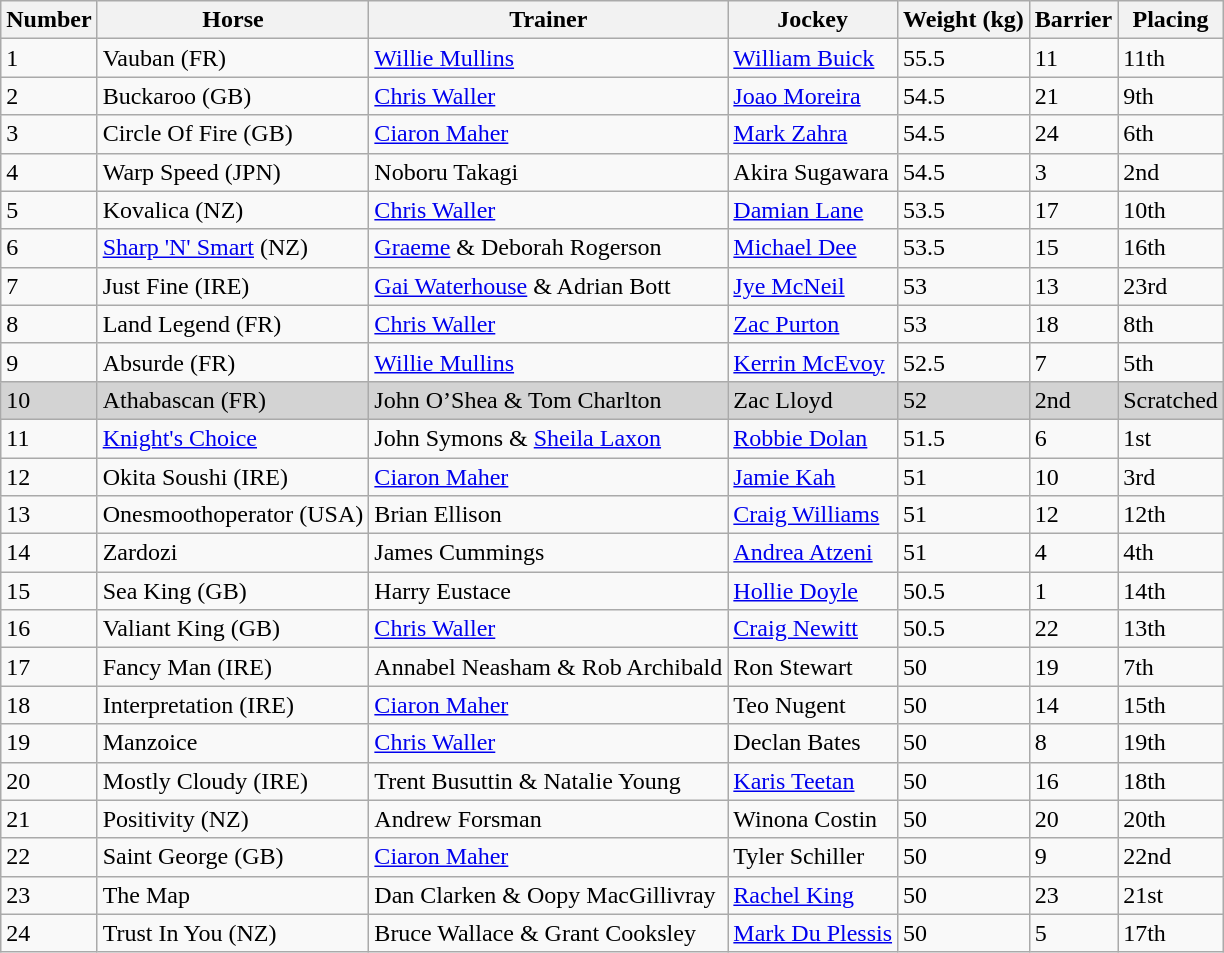<table class="sortable wikitable">
<tr>
<th>Number</th>
<th>Horse</th>
<th>Trainer</th>
<th>Jockey</th>
<th>Weight (kg)</th>
<th>Barrier</th>
<th>Placing</th>
</tr>
<tr>
<td>1</td>
<td>Vauban (FR)</td>
<td><a href='#'>Willie Mullins</a></td>
<td><a href='#'>William Buick</a></td>
<td>55.5</td>
<td>11</td>
<td>11th</td>
</tr>
<tr>
<td>2</td>
<td>Buckaroo (GB)</td>
<td><a href='#'>Chris Waller</a></td>
<td><a href='#'>Joao Moreira</a></td>
<td>54.5</td>
<td>21</td>
<td>9th</td>
</tr>
<tr>
<td>3</td>
<td>Circle Of Fire (GB)</td>
<td><a href='#'>Ciaron Maher</a></td>
<td><a href='#'>Mark Zahra</a></td>
<td>54.5</td>
<td>24</td>
<td>6th</td>
</tr>
<tr>
<td>4</td>
<td>Warp Speed (JPN)</td>
<td>Noboru Takagi</td>
<td>Akira Sugawara</td>
<td>54.5</td>
<td>3</td>
<td>2nd</td>
</tr>
<tr>
<td>5</td>
<td>Kovalica (NZ)</td>
<td><a href='#'>Chris Waller</a></td>
<td><a href='#'>Damian Lane</a></td>
<td>53.5</td>
<td>17</td>
<td>10th</td>
</tr>
<tr>
<td>6</td>
<td><a href='#'>Sharp 'N' Smart</a> (NZ)</td>
<td><a href='#'>Graeme</a> & Deborah Rogerson</td>
<td><a href='#'>Michael Dee</a></td>
<td>53.5</td>
<td>15</td>
<td>16th</td>
</tr>
<tr>
<td>7</td>
<td>Just Fine (IRE)</td>
<td><a href='#'>Gai Waterhouse</a> & Adrian Bott</td>
<td><a href='#'>Jye McNeil</a></td>
<td>53</td>
<td>13</td>
<td>23rd</td>
</tr>
<tr>
<td>8</td>
<td>Land Legend (FR)</td>
<td><a href='#'>Chris Waller</a></td>
<td><a href='#'>Zac Purton</a></td>
<td>53</td>
<td>18</td>
<td>8th</td>
</tr>
<tr>
<td>9</td>
<td>Absurde (FR)</td>
<td><a href='#'>Willie Mullins</a></td>
<td><a href='#'>Kerrin McEvoy</a></td>
<td>52.5</td>
<td>7</td>
<td>5th</td>
</tr>
<tr style="background:lightgrey; color:black;" |>
<td>10</td>
<td>Athabascan (FR)</td>
<td>John O’Shea & Tom Charlton</td>
<td>Zac Lloyd</td>
<td>52</td>
<td>2nd</td>
<td data-sort-value="24">Scratched</td>
</tr>
<tr>
<td>11</td>
<td><a href='#'>Knight's Choice</a></td>
<td>John Symons & <a href='#'>Sheila Laxon</a></td>
<td><a href='#'>Robbie Dolan</a></td>
<td>51.5</td>
<td>6</td>
<td>1st</td>
</tr>
<tr>
<td>12</td>
<td>Okita Soushi (IRE)</td>
<td><a href='#'>Ciaron Maher</a></td>
<td><a href='#'>Jamie Kah</a></td>
<td>51</td>
<td>10</td>
<td>3rd</td>
</tr>
<tr>
<td>13</td>
<td>Onesmoothoperator (USA)</td>
<td>Brian Ellison</td>
<td><a href='#'>Craig Williams</a></td>
<td>51</td>
<td>12</td>
<td>12th</td>
</tr>
<tr>
<td>14</td>
<td>Zardozi</td>
<td>James Cummings</td>
<td><a href='#'>Andrea Atzeni</a></td>
<td>51</td>
<td>4</td>
<td>4th</td>
</tr>
<tr>
<td>15</td>
<td>Sea King (GB)</td>
<td>Harry Eustace</td>
<td><a href='#'>Hollie Doyle</a></td>
<td>50.5</td>
<td>1</td>
<td>14th</td>
</tr>
<tr>
<td>16</td>
<td>Valiant King (GB)</td>
<td><a href='#'>Chris Waller</a></td>
<td><a href='#'>Craig Newitt</a></td>
<td>50.5</td>
<td>22</td>
<td>13th</td>
</tr>
<tr>
<td>17</td>
<td>Fancy Man (IRE)</td>
<td>Annabel Neasham & Rob Archibald</td>
<td>Ron Stewart</td>
<td>50</td>
<td>19</td>
<td>7th</td>
</tr>
<tr>
<td>18</td>
<td>Interpretation (IRE)</td>
<td><a href='#'>Ciaron Maher</a></td>
<td>Teo Nugent</td>
<td>50</td>
<td>14</td>
<td>15th</td>
</tr>
<tr>
<td>19</td>
<td>Manzoice</td>
<td><a href='#'>Chris Waller</a></td>
<td>Declan Bates</td>
<td>50</td>
<td>8</td>
<td>19th</td>
</tr>
<tr>
<td>20</td>
<td>Mostly Cloudy (IRE)</td>
<td>Trent Busuttin & Natalie Young</td>
<td><a href='#'>Karis Teetan</a></td>
<td>50</td>
<td>16</td>
<td>18th</td>
</tr>
<tr>
<td>21</td>
<td>Positivity (NZ)</td>
<td>Andrew Forsman</td>
<td>Winona Costin</td>
<td>50</td>
<td>20</td>
<td>20th</td>
</tr>
<tr>
<td>22</td>
<td>Saint George (GB)</td>
<td><a href='#'>Ciaron Maher</a></td>
<td>Tyler Schiller</td>
<td>50</td>
<td>9</td>
<td>22nd</td>
</tr>
<tr>
<td>23</td>
<td>The Map</td>
<td>Dan Clarken & Oopy MacGillivray</td>
<td><a href='#'>Rachel King</a></td>
<td>50</td>
<td>23</td>
<td>21st</td>
</tr>
<tr>
<td>24</td>
<td>Trust In You (NZ)</td>
<td>Bruce Wallace & Grant Cooksley</td>
<td><a href='#'>Mark Du Plessis</a></td>
<td>50</td>
<td>5</td>
<td>17th</td>
</tr>
</table>
